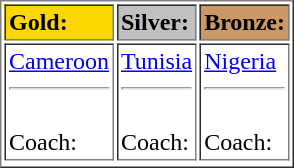<table border="1" Cellpadding="2">
<tr>
<td !align="center" bgcolor="gold"><strong>Gold:</strong></td>
<td !align="center" bgcolor="silver"><strong>Silver:</strong></td>
<td !align="center" bgcolor="#CC9966"><strong>Bronze:</strong></td>
</tr>
<tr valign=top>
<td> <a href='#'>Cameroon</a><hr><br>Coach:</td>
<td> <a href='#'>Tunisia</a><hr><br>Coach:</td>
<td> <a href='#'>Nigeria</a><hr><br>Coach:</td>
</tr>
<tr>
</tr>
</table>
